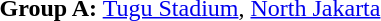<table>
<tr>
<td><strong>Group A:</strong> <a href='#'>Tugu Stadium</a>, <a href='#'>North Jakarta</a><br></td>
</tr>
</table>
